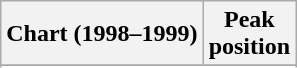<table class="wikitable sortable">
<tr>
<th align="left">Chart (1998–1999)</th>
<th align="center">Peak<br>position</th>
</tr>
<tr>
</tr>
<tr>
</tr>
<tr>
</tr>
</table>
